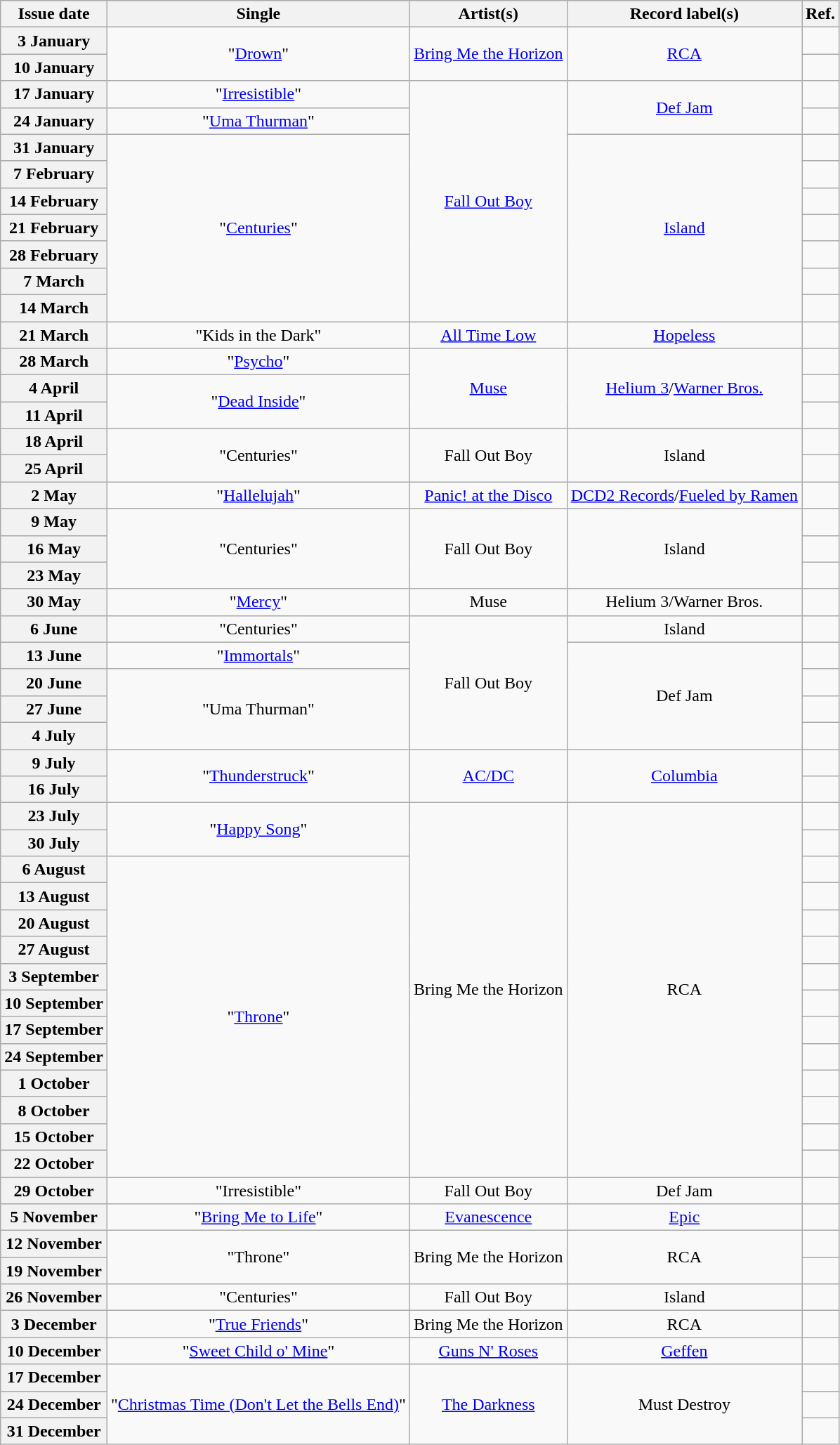<table class="wikitable plainrowheaders" style="text-align:center">
<tr>
<th scope="col">Issue date</th>
<th scope="col">Single</th>
<th scope="col">Artist(s)</th>
<th scope="col">Record label(s)</th>
<th scope="col">Ref.</th>
</tr>
<tr>
<th scope="row">3 January</th>
<td rowspan="2">"<a href='#'>Drown</a>"</td>
<td rowspan="2"><a href='#'>Bring Me the Horizon</a></td>
<td rowspan="2"><a href='#'>RCA</a></td>
<td></td>
</tr>
<tr>
<th scope="row">10 January</th>
<td></td>
</tr>
<tr>
<th scope="row">17 January</th>
<td>"<a href='#'>Irresistible</a>"</td>
<td rowspan="9"><a href='#'>Fall Out Boy</a></td>
<td rowspan="2"><a href='#'>Def Jam</a></td>
<td></td>
</tr>
<tr>
<th scope="row">24 January</th>
<td>"<a href='#'>Uma Thurman</a>"</td>
<td></td>
</tr>
<tr>
<th scope="row">31 January</th>
<td rowspan="7">"<a href='#'>Centuries</a>"</td>
<td rowspan="7"><a href='#'>Island</a></td>
<td></td>
</tr>
<tr>
<th scope="row">7 February</th>
<td></td>
</tr>
<tr>
<th scope="row">14 February</th>
<td></td>
</tr>
<tr>
<th scope="row">21 February</th>
<td></td>
</tr>
<tr>
<th scope="row">28 February</th>
<td></td>
</tr>
<tr>
<th scope="row">7 March</th>
<td></td>
</tr>
<tr>
<th scope="row">14 March</th>
<td></td>
</tr>
<tr>
<th scope="row">21 March</th>
<td>"Kids in the Dark"</td>
<td><a href='#'>All Time Low</a></td>
<td><a href='#'>Hopeless</a></td>
<td></td>
</tr>
<tr>
<th scope="row">28 March</th>
<td>"<a href='#'>Psycho</a>"</td>
<td rowspan="3"><a href='#'>Muse</a></td>
<td rowspan="3"><a href='#'>Helium 3</a>/<a href='#'>Warner Bros.</a></td>
<td></td>
</tr>
<tr>
<th scope="row">4 April</th>
<td rowspan="2">"<a href='#'>Dead Inside</a>"</td>
<td></td>
</tr>
<tr>
<th scope="row">11 April</th>
<td></td>
</tr>
<tr>
<th scope="row">18 April</th>
<td rowspan="2">"Centuries"</td>
<td rowspan="2">Fall Out Boy</td>
<td rowspan="2">Island</td>
<td></td>
</tr>
<tr>
<th scope="row">25 April</th>
<td></td>
</tr>
<tr>
<th scope="row">2 May</th>
<td>"<a href='#'>Hallelujah</a>"</td>
<td><a href='#'>Panic! at the Disco</a></td>
<td><a href='#'>DCD2 Records</a>/<a href='#'>Fueled by Ramen</a></td>
<td></td>
</tr>
<tr>
<th scope="row">9 May</th>
<td rowspan="3">"Centuries"</td>
<td rowspan="3">Fall Out Boy</td>
<td rowspan="3">Island</td>
<td></td>
</tr>
<tr>
<th scope="row">16 May</th>
<td></td>
</tr>
<tr>
<th scope="row">23 May</th>
<td></td>
</tr>
<tr>
<th scope="row">30 May</th>
<td>"<a href='#'>Mercy</a>"</td>
<td>Muse</td>
<td>Helium 3/Warner Bros.</td>
<td></td>
</tr>
<tr>
<th scope="row">6 June</th>
<td>"Centuries"</td>
<td rowspan="5">Fall Out Boy</td>
<td>Island</td>
<td></td>
</tr>
<tr>
<th scope="row">13 June</th>
<td>"<a href='#'>Immortals</a>"</td>
<td rowspan="4">Def Jam</td>
<td></td>
</tr>
<tr>
<th scope="row">20 June</th>
<td rowspan="3">"Uma Thurman"</td>
<td></td>
</tr>
<tr>
<th scope="row">27 June</th>
<td></td>
</tr>
<tr>
<th scope="row">4 July</th>
<td></td>
</tr>
<tr>
<th scope="row">9 July</th>
<td rowspan="2">"<a href='#'>Thunderstruck</a>"</td>
<td rowspan="2"><a href='#'>AC/DC</a></td>
<td rowspan="2"><a href='#'>Columbia</a></td>
<td></td>
</tr>
<tr>
<th scope="row">16 July</th>
<td></td>
</tr>
<tr>
<th scope="row">23 July</th>
<td rowspan="2">"<a href='#'>Happy Song</a>"</td>
<td rowspan="14">Bring Me the Horizon</td>
<td rowspan="14">RCA</td>
<td></td>
</tr>
<tr>
<th scope="row">30 July</th>
<td></td>
</tr>
<tr>
<th scope="row">6 August</th>
<td rowspan="12">"<a href='#'>Throne</a>"</td>
<td></td>
</tr>
<tr>
<th scope="row">13 August</th>
<td></td>
</tr>
<tr>
<th scope="row">20 August</th>
<td></td>
</tr>
<tr>
<th scope="row">27 August</th>
<td></td>
</tr>
<tr>
<th scope="row">3 September</th>
<td></td>
</tr>
<tr>
<th scope="row">10 September</th>
<td></td>
</tr>
<tr>
<th scope="row">17 September</th>
<td></td>
</tr>
<tr>
<th scope="row">24 September</th>
<td></td>
</tr>
<tr>
<th scope="row">1 October</th>
<td></td>
</tr>
<tr>
<th scope="row">8 October</th>
<td></td>
</tr>
<tr>
<th scope="row">15 October</th>
<td></td>
</tr>
<tr>
<th scope="row">22 October</th>
<td></td>
</tr>
<tr>
<th scope="row">29 October</th>
<td>"Irresistible"</td>
<td>Fall Out Boy</td>
<td>Def Jam</td>
<td></td>
</tr>
<tr>
<th scope="row">5 November</th>
<td>"<a href='#'>Bring Me to Life</a>"</td>
<td><a href='#'>Evanescence</a></td>
<td><a href='#'>Epic</a></td>
<td></td>
</tr>
<tr>
<th scope="row">12 November</th>
<td rowspan="2">"Throne"</td>
<td rowspan="2">Bring Me the Horizon</td>
<td rowspan="2">RCA</td>
<td></td>
</tr>
<tr>
<th scope="row">19 November</th>
<td></td>
</tr>
<tr>
<th scope="row">26 November</th>
<td>"Centuries"</td>
<td>Fall Out Boy</td>
<td>Island</td>
<td></td>
</tr>
<tr>
<th scope="row">3 December</th>
<td>"<a href='#'>True Friends</a>"</td>
<td>Bring Me the Horizon</td>
<td>RCA</td>
<td></td>
</tr>
<tr>
<th scope="row">10 December</th>
<td>"<a href='#'>Sweet Child o' Mine</a>"</td>
<td><a href='#'>Guns N' Roses</a></td>
<td><a href='#'>Geffen</a></td>
<td></td>
</tr>
<tr>
<th scope="row">17 December</th>
<td rowspan="3">"<a href='#'>Christmas Time (Don't Let the Bells End)</a>"</td>
<td rowspan="3"><a href='#'>The Darkness</a></td>
<td rowspan="3">Must Destroy</td>
<td></td>
</tr>
<tr>
<th scope="row">24 December</th>
<td></td>
</tr>
<tr>
<th scope="row">31 December</th>
<td></td>
</tr>
</table>
